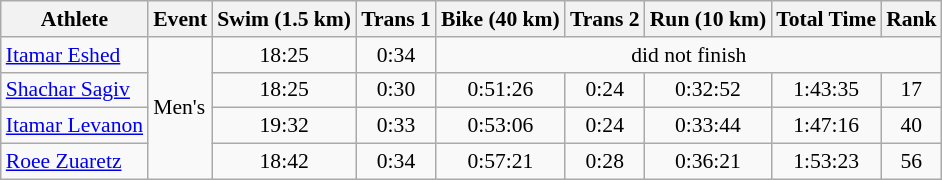<table class="wikitable" style="font-size:90%">
<tr>
<th>Athlete</th>
<th>Event</th>
<th>Swim (1.5 km)</th>
<th>Trans 1</th>
<th>Bike (40 km)</th>
<th>Trans 2</th>
<th>Run (10 km)</th>
<th>Total Time</th>
<th>Rank</th>
</tr>
<tr align=center>
<td align=left><a href='#'>Itamar Eshed</a></td>
<td align=left rowspan=4>Men's</td>
<td>18:25</td>
<td>0:34</td>
<td colspan=5>did not finish</td>
</tr>
<tr align=center>
<td align=left><a href='#'>Shachar Sagiv</a></td>
<td>18:25</td>
<td>0:30</td>
<td>0:51:26</td>
<td>0:24</td>
<td>0:32:52</td>
<td>1:43:35</td>
<td>17</td>
</tr>
<tr align=center>
<td align=left><a href='#'>Itamar Levanon</a></td>
<td>19:32</td>
<td>0:33</td>
<td>0:53:06</td>
<td>0:24</td>
<td>0:33:44</td>
<td>1:47:16</td>
<td>40</td>
</tr>
<tr align=center>
<td align=left><a href='#'>Roee Zuaretz</a></td>
<td>18:42</td>
<td>0:34</td>
<td>0:57:21</td>
<td>0:28</td>
<td>0:36:21</td>
<td>1:53:23</td>
<td>56</td>
</tr>
</table>
